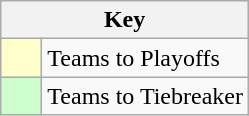<table class="wikitable" style="text-align: center;">
<tr>
<th colspan=2>Key</th>
</tr>
<tr>
<td style="background:#ffffcc; width:20px;"></td>
<td align=left>Teams to Playoffs</td>
</tr>
<tr>
<td style="background:#ccffcc; width:20px;"></td>
<td align=left>Teams to Tiebreaker</td>
</tr>
</table>
